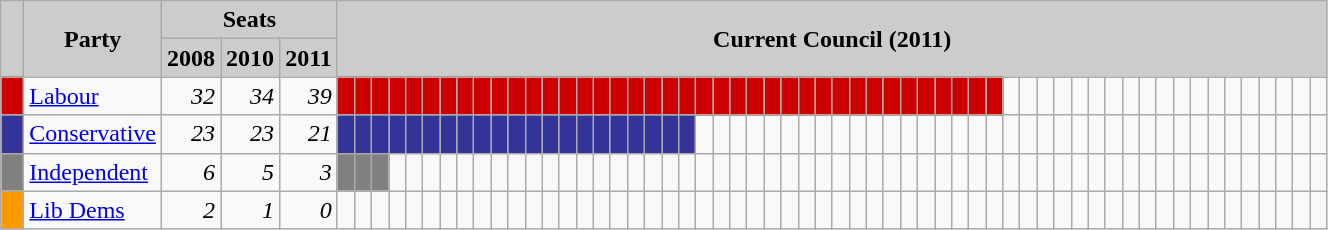<table class="wikitable">
<tr>
<th style="background:#ccc" rowspan="2">  </th>
<th style="background:#ccc" rowspan="2">Party</th>
<th style="background:#ccc" colspan="3">Seats</th>
<th style="background:#ccc" colspan="63" rowspan="2">Current Council (2011)</th>
</tr>
<tr>
<th style="background:#ccc">2008</th>
<th style="background:#ccc">2010</th>
<th style="background:#ccc">2011</th>
</tr>
<tr>
<td style="background:#c00"> </td>
<td><a href='#'>Labour</a></td>
<td style="text-align: right"><em>32</em></td>
<td style="text-align: right"><em>34</em></td>
<td style="text-align: right"><em>39</em></td>
<td style="background:#c00"> </td>
<td style="background:#c00"> </td>
<td style="background:#c00"> </td>
<td style="background:#c00"> </td>
<td style="background:#c00"> </td>
<td style="background:#c00"> </td>
<td style="background:#c00"> </td>
<td style="background:#c00"> </td>
<td style="background:#c00"> </td>
<td style="background:#c00"> </td>
<td style="background:#c00"> </td>
<td style="background:#c00"> </td>
<td style="background:#c00"> </td>
<td style="background:#c00"> </td>
<td style="background:#c00"> </td>
<td style="background:#c00"> </td>
<td style="background:#c00"> </td>
<td style="background:#c00"> </td>
<td style="background:#c00"> </td>
<td style="background:#c00"> </td>
<td style="background:#c00"> </td>
<td style="background:#c00"> </td>
<td style="background:#c00"> </td>
<td style="background:#c00"> </td>
<td style="background:#c00"> </td>
<td style="background:#c00"> </td>
<td style="background:#c00"> </td>
<td style="background:#c00"> </td>
<td style="background:#c00"> </td>
<td style="background:#c00"> </td>
<td style="background:#c00"> </td>
<td style="background:#c00"> </td>
<td style="background:#c00"> </td>
<td style="background:#c00"> </td>
<td style="background:#c00"> </td>
<td style="background:#c00"> </td>
<td style="background:#c00"> </td>
<td style="background:#c00"> </td>
<td style="background:#c00"> </td>
<td> </td>
<td> </td>
<td> </td>
<td> </td>
<td> </td>
<td> </td>
<td> </td>
<td> </td>
<td> </td>
<td> </td>
<td> </td>
<td> </td>
<td> </td>
<td> </td>
<td> </td>
<td> </td>
<td> </td>
<td> </td>
<td> </td>
</tr>
<tr>
<td style="background:#339"> </td>
<td><a href='#'>Conservative</a></td>
<td style="text-align: right"><em>23</em></td>
<td style="text-align: right"><em>23</em></td>
<td style="text-align: right"><em>21</em></td>
<td style="background:#339"> </td>
<td style="background:#339"> </td>
<td style="background:#339"> </td>
<td style="background:#339"> </td>
<td style="background:#339"> </td>
<td style="background:#339"> </td>
<td style="background:#339"> </td>
<td style="background:#339"> </td>
<td style="background:#339"> </td>
<td style="background:#339"> </td>
<td style="background:#339"> </td>
<td style="background:#339"> </td>
<td style="background:#339"> </td>
<td style="background:#339"> </td>
<td style="background:#339"> </td>
<td style="background:#339"> </td>
<td style="background:#339"> </td>
<td style="background:#339"> </td>
<td style="background:#339"> </td>
<td style="background:#339"> </td>
<td style="background:#339"> </td>
<td> </td>
<td> </td>
<td> </td>
<td> </td>
<td> </td>
<td> </td>
<td> </td>
<td> </td>
<td> </td>
<td> </td>
<td> </td>
<td> </td>
<td> </td>
<td> </td>
<td> </td>
<td> </td>
<td> </td>
<td> </td>
<td> </td>
<td> </td>
<td> </td>
<td> </td>
<td> </td>
<td> </td>
<td> </td>
<td> </td>
<td> </td>
<td> </td>
<td> </td>
<td> </td>
<td> </td>
<td> </td>
<td> </td>
<td> </td>
<td> </td>
<td> </td>
<td> </td>
</tr>
<tr>
<td style="background:gray"> </td>
<td><a href='#'>Independent</a></td>
<td style="text-align: right"><em>6</em></td>
<td style="text-align: right"><em>5</em></td>
<td style="text-align: right"><em>3</em></td>
<td style="background:gray"> </td>
<td style="background:gray"> </td>
<td style="background:gray"> </td>
<td> </td>
<td> </td>
<td> </td>
<td> </td>
<td> </td>
<td> </td>
<td> </td>
<td> </td>
<td> </td>
<td> </td>
<td> </td>
<td> </td>
<td> </td>
<td> </td>
<td> </td>
<td> </td>
<td> </td>
<td> </td>
<td> </td>
<td> </td>
<td> </td>
<td> </td>
<td> </td>
<td> </td>
<td> </td>
<td> </td>
<td> </td>
<td> </td>
<td> </td>
<td> </td>
<td> </td>
<td> </td>
<td> </td>
<td> </td>
<td> </td>
<td> </td>
<td> </td>
<td> </td>
<td> </td>
<td> </td>
<td> </td>
<td> </td>
<td> </td>
<td> </td>
<td> </td>
<td> </td>
<td> </td>
<td> </td>
<td> </td>
<td> </td>
<td> </td>
<td> </td>
<td> </td>
<td> </td>
<td> </td>
</tr>
<tr>
<td style="background:#f90"> </td>
<td><a href='#'>Lib Dems</a></td>
<td style="text-align: right"><em>2</em></td>
<td style="text-align: right"><em>1</em></td>
<td style="text-align: right"><em>0</em></td>
<td> </td>
<td> </td>
<td> </td>
<td> </td>
<td> </td>
<td> </td>
<td> </td>
<td> </td>
<td> </td>
<td> </td>
<td> </td>
<td> </td>
<td> </td>
<td> </td>
<td> </td>
<td> </td>
<td> </td>
<td> </td>
<td> </td>
<td> </td>
<td> </td>
<td> </td>
<td> </td>
<td> </td>
<td> </td>
<td> </td>
<td> </td>
<td> </td>
<td> </td>
<td> </td>
<td> </td>
<td> </td>
<td> </td>
<td> </td>
<td> </td>
<td> </td>
<td> </td>
<td> </td>
<td> </td>
<td> </td>
<td> </td>
<td> </td>
<td> </td>
<td> </td>
<td> </td>
<td> </td>
<td> </td>
<td> </td>
<td> </td>
<td> </td>
<td> </td>
<td> </td>
<td> </td>
<td> </td>
<td> </td>
<td> </td>
<td> </td>
<td> </td>
</tr>
</table>
